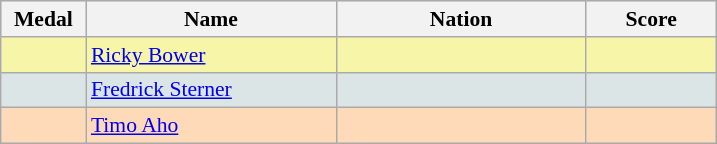<table class=wikitable style="border:1px solid #AAAAAA;font-size:90%">
<tr bgcolor="#E4E4E4">
<th width=50>Medal</th>
<th width=160>Name</th>
<th width=160>Nation</th>
<th width=80>Score</th>
</tr>
<tr bgcolor="#F7F6A8">
<td align="center"></td>
<td><a href='#'>Ricky Bower</a></td>
<td></td>
<td align="center"></td>
</tr>
<tr bgcolor="#DCE5E5">
<td align="center"></td>
<td><a href='#'>Fredrick Sterner</a></td>
<td></td>
<td align="center"></td>
</tr>
<tr bgcolor="#FFDAB9">
<td align="center"></td>
<td><a href='#'>Timo Aho</a></td>
<td></td>
<td align="center"></td>
</tr>
</table>
